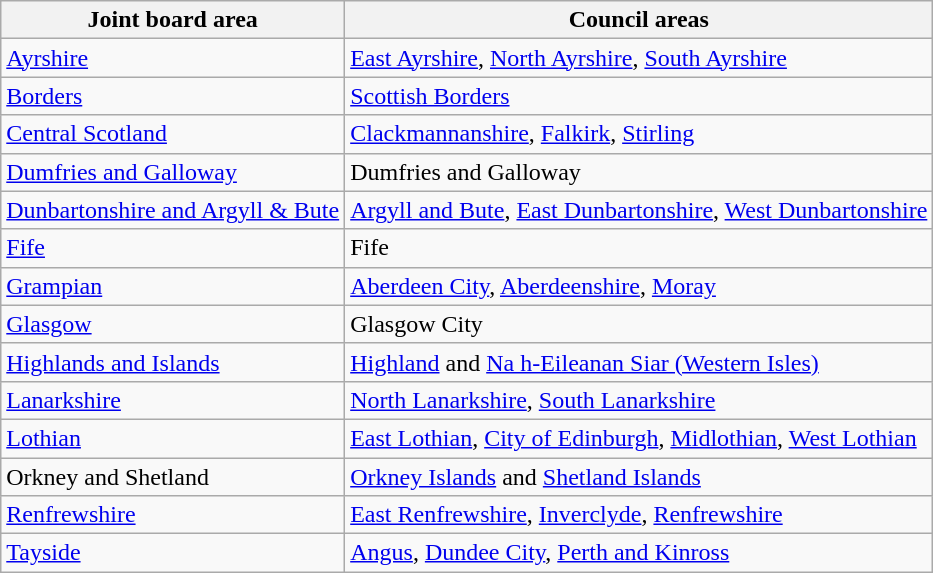<table class="wikitable">
<tr>
<th>Joint board area</th>
<th>Council areas</th>
</tr>
<tr>
<td><a href='#'>Ayrshire</a></td>
<td><a href='#'>East Ayrshire</a>, <a href='#'>North Ayrshire</a>, <a href='#'>South Ayrshire</a></td>
</tr>
<tr>
<td><a href='#'>Borders</a></td>
<td><a href='#'>Scottish Borders</a></td>
</tr>
<tr>
<td><a href='#'>Central Scotland</a></td>
<td><a href='#'>Clackmannanshire</a>, <a href='#'>Falkirk</a>, <a href='#'>Stirling</a></td>
</tr>
<tr>
<td><a href='#'>Dumfries and Galloway</a></td>
<td>Dumfries and Galloway</td>
</tr>
<tr>
<td><a href='#'>Dunbartonshire and Argyll & Bute</a></td>
<td><a href='#'>Argyll and Bute</a>, <a href='#'>East Dunbartonshire</a>, <a href='#'>West Dunbartonshire</a></td>
</tr>
<tr>
<td><a href='#'>Fife</a></td>
<td>Fife</td>
</tr>
<tr>
<td><a href='#'>Grampian</a></td>
<td><a href='#'>Aberdeen City</a>, <a href='#'>Aberdeenshire</a>, <a href='#'>Moray</a></td>
</tr>
<tr>
<td><a href='#'>Glasgow</a></td>
<td>Glasgow City</td>
</tr>
<tr>
<td><a href='#'>Highlands and Islands</a></td>
<td><a href='#'>Highland</a> and <a href='#'>Na h-Eileanan Siar (Western Isles)</a></td>
</tr>
<tr>
<td><a href='#'>Lanarkshire</a></td>
<td><a href='#'>North Lanarkshire</a>, <a href='#'>South Lanarkshire</a></td>
</tr>
<tr>
<td><a href='#'>Lothian</a></td>
<td><a href='#'>East Lothian</a>, <a href='#'>City of Edinburgh</a>, <a href='#'>Midlothian</a>, <a href='#'>West Lothian</a></td>
</tr>
<tr>
<td>Orkney and Shetland</td>
<td><a href='#'>Orkney Islands</a> and <a href='#'>Shetland Islands</a></td>
</tr>
<tr>
<td><a href='#'>Renfrewshire</a></td>
<td><a href='#'>East Renfrewshire</a>, <a href='#'>Inverclyde</a>, <a href='#'>Renfrewshire</a></td>
</tr>
<tr>
<td><a href='#'>Tayside</a></td>
<td><a href='#'>Angus</a>, <a href='#'>Dundee City</a>, <a href='#'>Perth and Kinross</a></td>
</tr>
</table>
